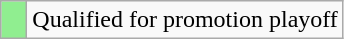<table class="wikitable">
<tr>
<td width=10px bgcolor=#90EE90></td>
<td>Qualified for promotion playoff</td>
</tr>
</table>
